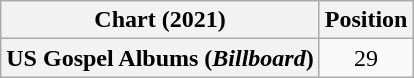<table class="wikitable plainrowheaders" style="text-align:center">
<tr>
<th scope="col">Chart (2021)</th>
<th scope="col">Position</th>
</tr>
<tr>
<th scope="row">US Gospel Albums (<em>Billboard</em>)</th>
<td>29</td>
</tr>
</table>
